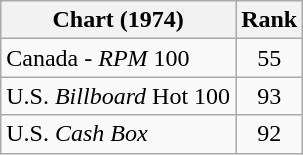<table class="wikitable sortable">
<tr>
<th align="left">Chart (1974)</th>
<th style="text-align:center;">Rank</th>
</tr>
<tr>
<td>Canada - <em>RPM</em> 100</td>
<td style="text-align:center;">55</td>
</tr>
<tr>
<td>U.S. <em>Billboard</em> Hot 100</td>
<td style="text-align:center;">93</td>
</tr>
<tr>
<td>U.S. <em>Cash Box</em> </td>
<td style="text-align:center;">92</td>
</tr>
</table>
